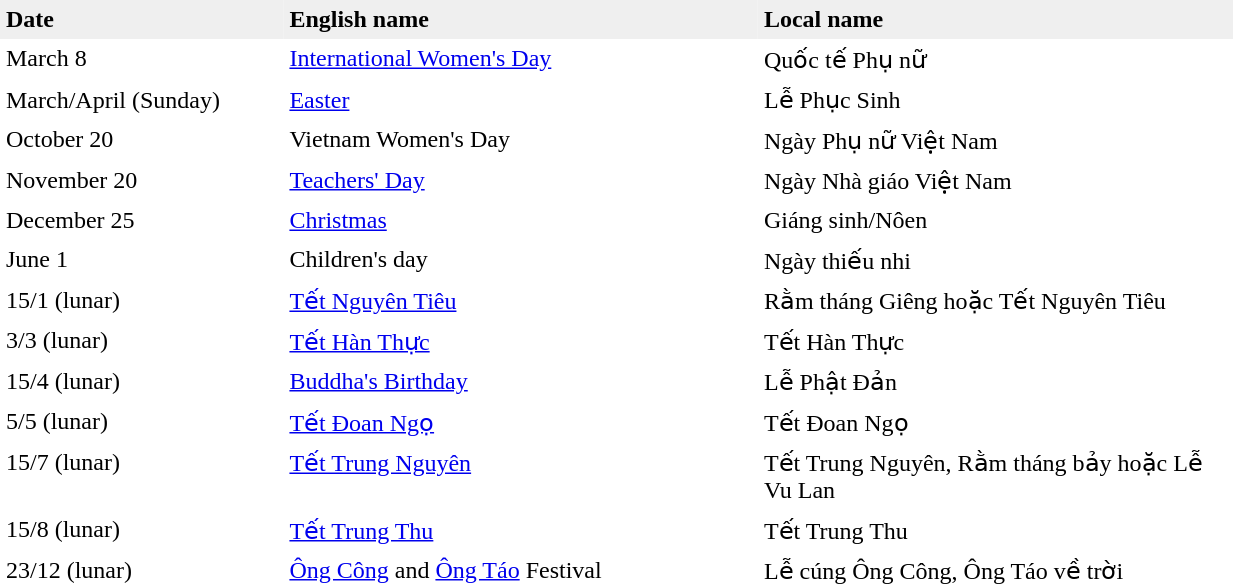<table border="0" style="width:65%;" cellpadding="4" cellspacing="0">
<tr style="background:#efefef;">
<th style="width:23%; text-align:left;">Date</th>
<th style="width:38.5%; text-align:left;">English name</th>
<th style="width:38.5%; text-align:left;">Local name</th>
</tr>
<tr valign="top">
<td>March 8</td>
<td><a href='#'>International Women's Day</a></td>
<td>Quốc tế Phụ nữ</td>
</tr>
<tr>
<td>March/April (Sunday)</td>
<td><a href='#'>Easter</a></td>
<td>Lễ Phục Sinh</td>
</tr>
<tr valign="top">
<td>October 20</td>
<td>Vietnam Women's Day</td>
<td>Ngày Phụ nữ Việt Nam</td>
</tr>
<tr valign="top">
<td>November 20</td>
<td><a href='#'>Teachers' Day</a></td>
<td>Ngày Nhà giáo Việt Nam</td>
</tr>
<tr valign="top">
<td>December 25</td>
<td><a href='#'>Christmas</a></td>
<td>Giáng sinh/Nôen</td>
</tr>
<tr valign="top">
<td>June 1</td>
<td>Children's day</td>
<td>Ngày thiếu nhi</td>
</tr>
<tr valign="top">
<td>15/1 (lunar)</td>
<td><a href='#'>Tết Nguyên Tiêu</a></td>
<td>Rằm tháng Giêng hoặc Tết Nguyên Tiêu</td>
</tr>
<tr valign="top">
<td>3/3 (lunar)</td>
<td><a href='#'>Tết Hàn Thực</a></td>
<td>Tết Hàn Thực</td>
</tr>
<tr valign="top">
<td>15/4 (lunar)</td>
<td><a href='#'>Buddha's Birthday</a></td>
<td>Lễ Phật Đản</td>
</tr>
<tr valign="top">
<td>5/5 (lunar)</td>
<td><a href='#'>Tết Đoan Ngọ</a></td>
<td>Tết Đoan Ngọ</td>
</tr>
<tr valign="top">
<td>15/7 (lunar)</td>
<td><a href='#'>Tết Trung Nguyên</a></td>
<td>Tết Trung Nguyên, Rằm tháng bảy hoặc Lễ Vu Lan</td>
</tr>
<tr valign="top">
<td>15/8 (lunar)</td>
<td><a href='#'>Tết Trung Thu</a></td>
<td>Tết Trung Thu</td>
</tr>
<tr valign="top">
<td>23/12 (lunar)</td>
<td><a href='#'>Ông Công</a> and <a href='#'>Ông Táo</a> Festival</td>
<td>Lễ cúng Ông Công, Ông Táo về trời</td>
</tr>
</table>
